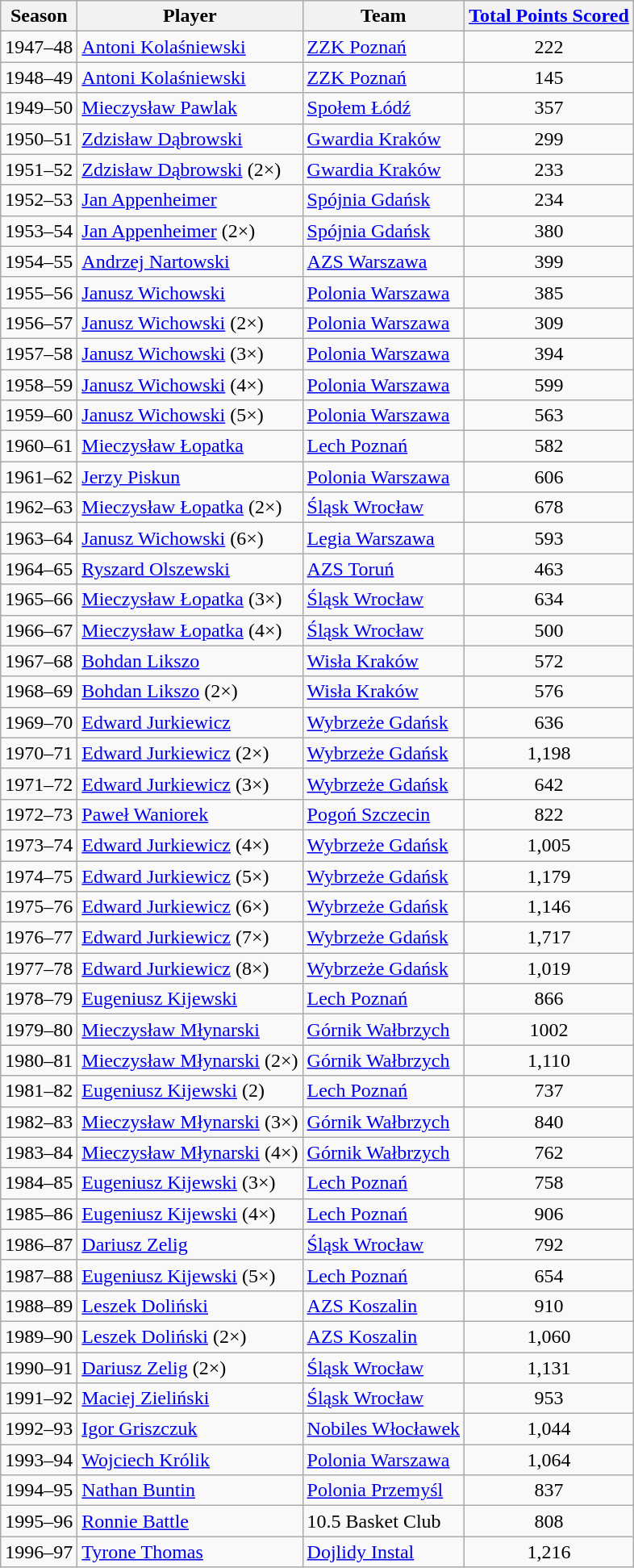<table class="wikitable sortable">
<tr>
<th Scope = "col">Season</th>
<th Scope = "col">Player</th>
<th Scope = "col">Team</th>
<th Scope = "col"><a href='#'>Total Points Scored</a></th>
</tr>
<tr>
<td>1947–48</td>
<td> <a href='#'>Antoni Kolaśniewski</a></td>
<td><a href='#'>ZZK Poznań</a></td>
<td style="text-align:center;">222</td>
</tr>
<tr>
<td>1948–49</td>
<td> <a href='#'>Antoni Kolaśniewski</a></td>
<td><a href='#'>ZZK Poznań</a></td>
<td style="text-align:center;">145</td>
</tr>
<tr>
<td>1949–50</td>
<td> <a href='#'>Mieczysław Pawlak</a></td>
<td><a href='#'>Społem Łódź</a></td>
<td style="text-align:center;">357</td>
</tr>
<tr>
<td>1950–51</td>
<td> <a href='#'>Zdzisław Dąbrowski</a></td>
<td><a href='#'>Gwardia Kraków</a></td>
<td style="text-align:center;">299</td>
</tr>
<tr>
<td>1951–52</td>
<td> <a href='#'>Zdzisław Dąbrowski</a> (2×)</td>
<td><a href='#'>Gwardia Kraków</a></td>
<td style="text-align:center;">233</td>
</tr>
<tr>
<td>1952–53</td>
<td> <a href='#'>Jan Appenheimer</a></td>
<td><a href='#'>Spójnia Gdańsk</a></td>
<td style="text-align:center;">234</td>
</tr>
<tr>
<td>1953–54</td>
<td> <a href='#'>Jan Appenheimer</a> (2×)</td>
<td><a href='#'>Spójnia Gdańsk</a></td>
<td style="text-align:center;">380</td>
</tr>
<tr>
<td>1954–55</td>
<td> <a href='#'>Andrzej Nartowski</a></td>
<td><a href='#'>AZS Warszawa</a></td>
<td style="text-align:center;">399</td>
</tr>
<tr>
<td>1955–56</td>
<td> <a href='#'>Janusz Wichowski</a></td>
<td><a href='#'>Polonia Warszawa</a></td>
<td style="text-align:center;">385</td>
</tr>
<tr>
<td>1956–57</td>
<td> <a href='#'>Janusz Wichowski</a> (2×)</td>
<td><a href='#'>Polonia Warszawa</a></td>
<td style="text-align:center;">309</td>
</tr>
<tr>
<td>1957–58</td>
<td> <a href='#'>Janusz Wichowski</a> (3×)</td>
<td><a href='#'>Polonia Warszawa</a></td>
<td style="text-align:center;">394</td>
</tr>
<tr>
<td>1958–59</td>
<td> <a href='#'>Janusz Wichowski</a> (4×)</td>
<td><a href='#'>Polonia Warszawa</a></td>
<td style="text-align:center;">599</td>
</tr>
<tr>
<td>1959–60</td>
<td> <a href='#'>Janusz Wichowski</a> (5×)</td>
<td> <a href='#'>Polonia Warszawa</a></td>
<td style="text-align:center;">563</td>
</tr>
<tr>
<td>1960–61</td>
<td> <a href='#'>Mieczysław Łopatka</a></td>
<td><a href='#'>Lech Poznań</a></td>
<td style="text-align:center;">582</td>
</tr>
<tr>
<td>1961–62</td>
<td> <a href='#'>Jerzy Piskun</a></td>
<td><a href='#'>Polonia Warszawa</a></td>
<td style="text-align:center;">606</td>
</tr>
<tr>
<td>1962–63</td>
<td> <a href='#'>Mieczysław Łopatka</a> (2×)</td>
<td><a href='#'>Śląsk Wrocław</a></td>
<td style="text-align:center;">678</td>
</tr>
<tr>
<td>1963–64</td>
<td> <a href='#'>Janusz Wichowski</a> (6×)</td>
<td><a href='#'>Legia Warszawa</a></td>
<td style="text-align:center;">593</td>
</tr>
<tr>
<td>1964–65</td>
<td> <a href='#'>Ryszard Olszewski</a></td>
<td><a href='#'>AZS Toruń</a></td>
<td style="text-align:center;">463</td>
</tr>
<tr>
<td>1965–66</td>
<td> <a href='#'>Mieczysław Łopatka</a> (3×)</td>
<td><a href='#'>Śląsk Wrocław</a></td>
<td style="text-align:center;">634</td>
</tr>
<tr>
<td>1966–67</td>
<td> <a href='#'>Mieczysław Łopatka</a> (4×)</td>
<td><a href='#'>Śląsk Wrocław</a></td>
<td style="text-align:center;">500</td>
</tr>
<tr>
<td>1967–68</td>
<td> <a href='#'>Bohdan Likszo</a></td>
<td><a href='#'>Wisła Kraków</a></td>
<td style="text-align:center;">572</td>
</tr>
<tr>
<td>1968–69</td>
<td> <a href='#'>Bohdan Likszo</a> (2×)</td>
<td><a href='#'>Wisła Kraków</a></td>
<td style="text-align:center;">576</td>
</tr>
<tr>
<td>1969–70</td>
<td> <a href='#'>Edward Jurkiewicz</a></td>
<td><a href='#'>Wybrzeże Gdańsk</a></td>
<td style="text-align:center;">636</td>
</tr>
<tr>
<td>1970–71</td>
<td> <a href='#'>Edward Jurkiewicz</a> (2×)</td>
<td><a href='#'>Wybrzeże Gdańsk</a></td>
<td style="text-align:center;">1,198</td>
</tr>
<tr>
<td>1971–72</td>
<td> <a href='#'>Edward Jurkiewicz</a> (3×)</td>
<td><a href='#'>Wybrzeże Gdańsk</a></td>
<td style="text-align:center;">642</td>
</tr>
<tr>
<td>1972–73</td>
<td> <a href='#'>Paweł Waniorek</a></td>
<td><a href='#'>Pogoń Szczecin</a></td>
<td style="text-align:center;">822</td>
</tr>
<tr>
<td>1973–74</td>
<td> <a href='#'>Edward Jurkiewicz</a> (4×)</td>
<td><a href='#'>Wybrzeże Gdańsk</a></td>
<td style="text-align:center;">1,005</td>
</tr>
<tr>
<td>1974–75</td>
<td> <a href='#'>Edward Jurkiewicz</a> (5×)</td>
<td><a href='#'>Wybrzeże Gdańsk</a></td>
<td style="text-align:center;">1,179</td>
</tr>
<tr>
<td>1975–76</td>
<td> <a href='#'>Edward Jurkiewicz</a> (6×)</td>
<td><a href='#'>Wybrzeże Gdańsk</a></td>
<td style="text-align:center;">1,146</td>
</tr>
<tr>
<td>1976–77</td>
<td> <a href='#'>Edward Jurkiewicz</a> (7×)</td>
<td><a href='#'>Wybrzeże Gdańsk</a></td>
<td style="text-align:center;">1,717</td>
</tr>
<tr>
<td>1977–78</td>
<td> <a href='#'>Edward Jurkiewicz</a> (8×)</td>
<td><a href='#'>Wybrzeże Gdańsk</a></td>
<td style="text-align:center;">1,019</td>
</tr>
<tr>
<td>1978–79</td>
<td> <a href='#'>Eugeniusz Kijewski</a></td>
<td><a href='#'>Lech Poznań</a></td>
<td style="text-align:center;">866</td>
</tr>
<tr>
<td>1979–80</td>
<td> <a href='#'>Mieczysław Młynarski</a></td>
<td><a href='#'>Górnik Wałbrzych</a></td>
<td style="text-align:center;">1002</td>
</tr>
<tr>
<td>1980–81</td>
<td> <a href='#'>Mieczysław Młynarski</a> (2×)</td>
<td><a href='#'>Górnik Wałbrzych</a></td>
<td style="text-align:center;">1,110</td>
</tr>
<tr>
<td>1981–82</td>
<td> <a href='#'>Eugeniusz Kijewski</a> (2)</td>
<td><a href='#'>Lech Poznań</a></td>
<td style="text-align:center;">737</td>
</tr>
<tr>
<td>1982–83</td>
<td> <a href='#'>Mieczysław Młynarski</a> (3×)</td>
<td><a href='#'>Górnik Wałbrzych</a></td>
<td style="text-align:center;">840</td>
</tr>
<tr>
<td>1983–84</td>
<td> <a href='#'>Mieczysław Młynarski</a> (4×)</td>
<td><a href='#'>Górnik Wałbrzych</a></td>
<td style="text-align:center;">762</td>
</tr>
<tr>
<td>1984–85</td>
<td> <a href='#'>Eugeniusz Kijewski</a> (3×)</td>
<td><a href='#'>Lech Poznań</a></td>
<td style="text-align:center;">758</td>
</tr>
<tr>
<td>1985–86</td>
<td> <a href='#'>Eugeniusz Kijewski</a> (4×)</td>
<td><a href='#'>Lech Poznań</a></td>
<td style="text-align:center;">906</td>
</tr>
<tr>
<td>1986–87</td>
<td> <a href='#'>Dariusz Zelig</a></td>
<td><a href='#'>Śląsk Wrocław</a></td>
<td style="text-align:center;">792</td>
</tr>
<tr>
<td>1987–88</td>
<td> <a href='#'>Eugeniusz Kijewski</a> (5×)</td>
<td><a href='#'>Lech Poznań</a></td>
<td style="text-align:center;">654</td>
</tr>
<tr>
<td>1988–89</td>
<td> <a href='#'>Leszek Doliński</a></td>
<td><a href='#'>AZS Koszalin</a></td>
<td style="text-align:center;">910</td>
</tr>
<tr>
<td>1989–90</td>
<td> <a href='#'>Leszek Doliński</a> (2×)</td>
<td><a href='#'>AZS Koszalin</a></td>
<td style="text-align:center;">1,060</td>
</tr>
<tr>
<td>1990–91</td>
<td> <a href='#'>Dariusz Zelig</a> (2×)</td>
<td><a href='#'>Śląsk Wrocław</a></td>
<td style="text-align:center;">1,131</td>
</tr>
<tr>
<td>1991–92</td>
<td> <a href='#'>Maciej Zieliński</a></td>
<td><a href='#'>Śląsk Wrocław</a></td>
<td style="text-align:center;">953</td>
</tr>
<tr>
<td>1992–93</td>
<td> <a href='#'>Igor Griszczuk</a></td>
<td><a href='#'>Nobiles Włocławek</a></td>
<td style="text-align:center;">1,044</td>
</tr>
<tr>
<td>1993–94</td>
<td> <a href='#'>Wojciech Królik</a></td>
<td><a href='#'>Polonia Warszawa</a></td>
<td style="text-align:center;">1,064</td>
</tr>
<tr>
<td>1994–95</td>
<td> <a href='#'>Nathan Buntin</a></td>
<td><a href='#'>Polonia Przemyśl</a></td>
<td style="text-align:center;">837</td>
</tr>
<tr>
<td>1995–96</td>
<td> <a href='#'>Ronnie Battle</a></td>
<td>10.5 Basket Club</td>
<td style="text-align:center;">808</td>
</tr>
<tr>
<td>1996–97</td>
<td> <a href='#'>Tyrone Thomas</a></td>
<td><a href='#'>Dojlidy Instal</a></td>
<td style="text-align:center;">1,216</td>
</tr>
</table>
